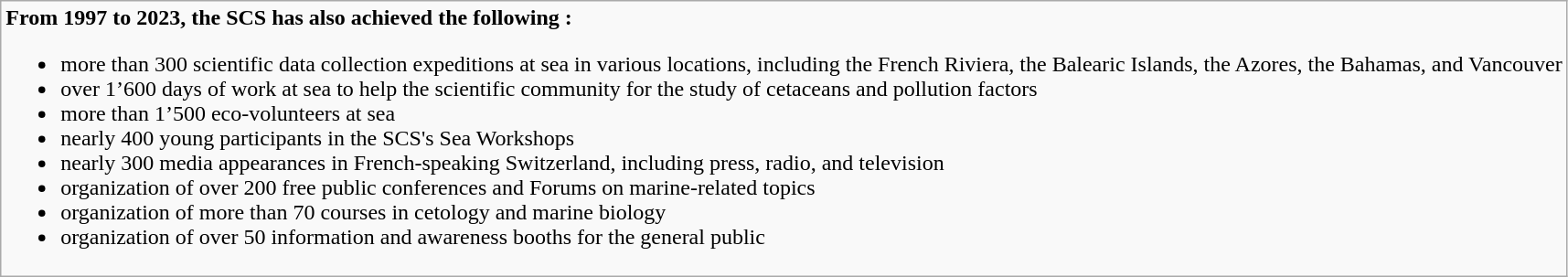<table class="wikitable">
<tr>
<td><strong>From 1997 to 2023, the SCS has also achieved the following :</strong><br><ul><li>more than 300 scientific data collection expeditions at sea in various locations, including the French Riviera, the Balearic Islands, the Azores, the Bahamas, and Vancouver</li><li>over 1’600 days of work at sea to help the scientific community for the study of cetaceans and pollution factors</li><li>more than 1’500 eco-volunteers at sea</li><li>nearly 400 young participants in the SCS's Sea Workshops</li><li>nearly 300 media appearances in French-speaking Switzerland, including press, radio, and television</li><li>organization of over 200 free public conferences and Forums on marine-related topics</li><li>organization of more than 70 courses in cetology and marine biology</li><li>organization of over 50 information and awareness booths for the general public</li></ul></td>
</tr>
</table>
